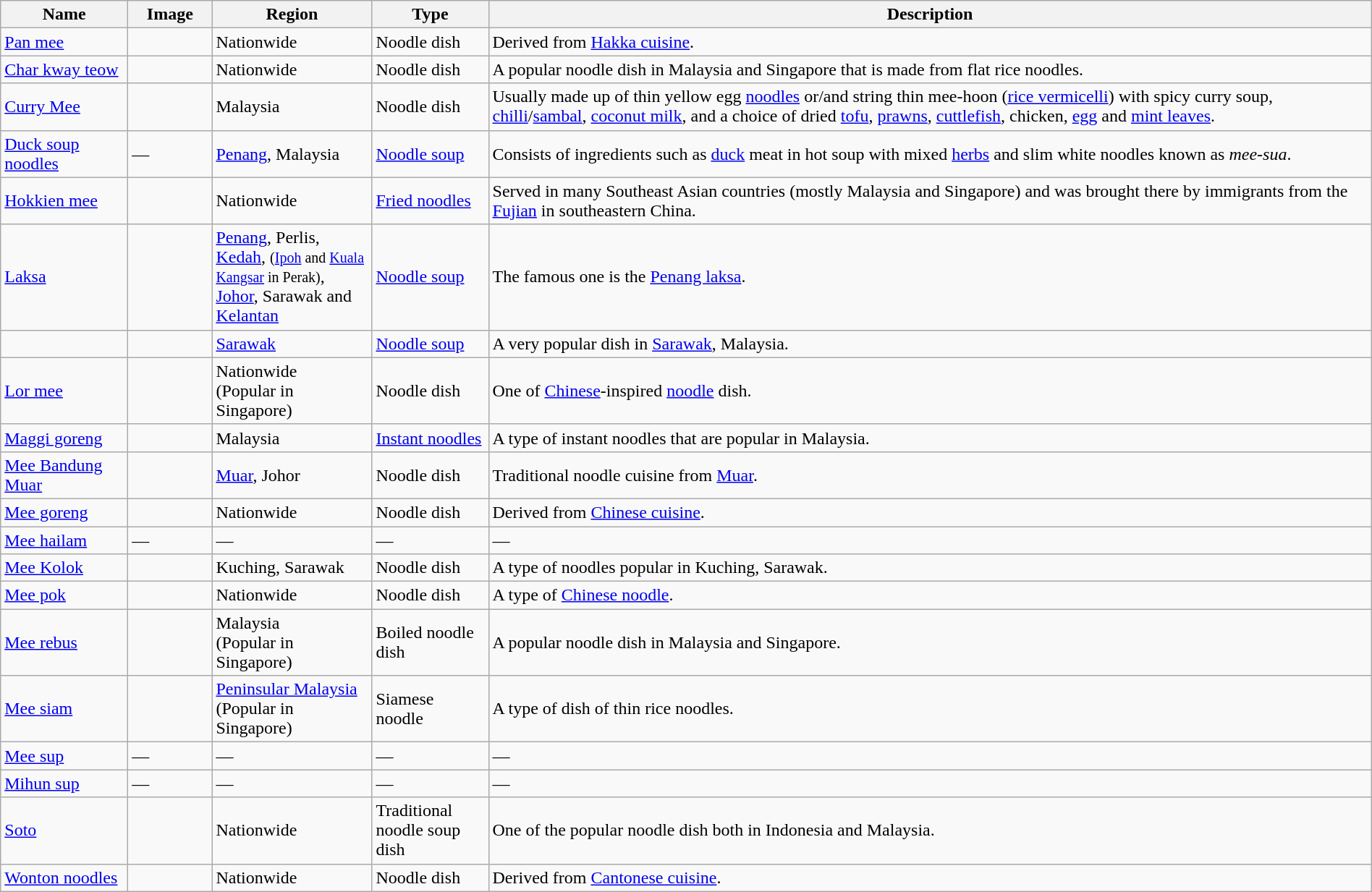<table class="wikitable sortable" width="100%">
<tr>
<th width="110px">Name</th>
<th width="70px">Image</th>
<th width="140px">Region</th>
<th width="100px">Type</th>
<th>Description</th>
</tr>
<tr>
<td><a href='#'>Pan mee</a></td>
<td></td>
<td>Nationwide</td>
<td>Noodle dish</td>
<td>Derived from <a href='#'>Hakka cuisine</a>.</td>
</tr>
<tr>
<td><a href='#'>Char kway teow</a></td>
<td></td>
<td>Nationwide</td>
<td>Noodle dish</td>
<td>A popular noodle dish in Malaysia and Singapore that is made from flat rice noodles.</td>
</tr>
<tr>
<td><a href='#'>Curry Mee</a></td>
<td></td>
<td>Malaysia</td>
<td>Noodle dish</td>
<td>Usually made up of thin yellow egg <a href='#'>noodles</a> or/and string thin mee-hoon (<a href='#'>rice vermicelli</a>) with spicy curry soup, <a href='#'>chilli</a>/<a href='#'>sambal</a>, <a href='#'>coconut milk</a>, and a choice of dried <a href='#'>tofu</a>, <a href='#'>prawns</a>, <a href='#'>cuttlefish</a>, chicken, <a href='#'>egg</a> and <a href='#'>mint leaves</a>.</td>
</tr>
<tr>
<td><a href='#'>Duck soup noodles</a></td>
<td>—</td>
<td><a href='#'>Penang</a>, Malaysia</td>
<td><a href='#'>Noodle soup</a></td>
<td>Consists of ingredients such as <a href='#'>duck</a> meat in hot soup with mixed <a href='#'>herbs</a> and slim white noodles known as <em>mee-sua</em>.</td>
</tr>
<tr>
<td><a href='#'>Hokkien mee</a></td>
<td></td>
<td>Nationwide</td>
<td><a href='#'>Fried noodles</a></td>
<td>Served in many Southeast Asian countries (mostly Malaysia and Singapore) and was brought there by immigrants from the <a href='#'>Fujian</a> in southeastern China.</td>
</tr>
<tr>
<td><a href='#'>Laksa</a></td>
<td></td>
<td><a href='#'>Penang</a>, Perlis, <a href='#'>Kedah</a>, <small>(<a href='#'>Ipoh</a> and <a href='#'>Kuala Kangsar</a> in Perak)</small>, <a href='#'>Johor</a>, Sarawak and <a href='#'>Kelantan</a></td>
<td><a href='#'>Noodle soup</a></td>
<td>The famous one is the <a href='#'>Penang laksa</a>.</td>
</tr>
<tr>
<td></td>
<td></td>
<td><a href='#'>Sarawak</a></td>
<td><a href='#'>Noodle soup</a></td>
<td>A very popular dish in <a href='#'>Sarawak</a>, Malaysia.</td>
</tr>
<tr>
<td><a href='#'>Lor mee</a></td>
<td></td>
<td>Nationwide <br> (Popular in Singapore)</td>
<td>Noodle dish</td>
<td>One of <a href='#'>Chinese</a>-inspired <a href='#'>noodle</a> dish.</td>
</tr>
<tr>
<td><a href='#'>Maggi goreng</a></td>
<td></td>
<td>Malaysia</td>
<td><a href='#'>Instant noodles</a></td>
<td>A type of instant noodles that are popular in Malaysia.</td>
</tr>
<tr>
<td><a href='#'>Mee Bandung Muar</a></td>
<td></td>
<td><a href='#'>Muar</a>, Johor</td>
<td>Noodle dish</td>
<td>Traditional noodle cuisine from <a href='#'>Muar</a>.</td>
</tr>
<tr>
<td><a href='#'>Mee goreng</a></td>
<td></td>
<td>Nationwide</td>
<td>Noodle dish</td>
<td>Derived from <a href='#'>Chinese cuisine</a>.</td>
</tr>
<tr>
<td><a href='#'>Mee hailam</a></td>
<td>—</td>
<td>—</td>
<td>—</td>
<td>—</td>
</tr>
<tr>
<td><a href='#'>Mee Kolok</a></td>
<td></td>
<td>Kuching, Sarawak</td>
<td>Noodle dish</td>
<td>A type of noodles popular in Kuching, Sarawak.</td>
</tr>
<tr>
<td><a href='#'>Mee pok</a></td>
<td></td>
<td>Nationwide</td>
<td>Noodle dish</td>
<td>A type of <a href='#'>Chinese noodle</a>.</td>
</tr>
<tr>
<td><a href='#'>Mee rebus</a></td>
<td></td>
<td>Malaysia <br> (Popular in Singapore)</td>
<td>Boiled noodle dish</td>
<td>A popular noodle dish in Malaysia and Singapore.</td>
</tr>
<tr>
<td><a href='#'>Mee siam</a></td>
<td></td>
<td><a href='#'>Peninsular Malaysia</a> <br> (Popular in Singapore)</td>
<td>Siamese noodle</td>
<td>A type of dish of thin rice noodles.</td>
</tr>
<tr>
<td><a href='#'>Mee sup</a></td>
<td>—</td>
<td>—</td>
<td>—</td>
<td>—</td>
</tr>
<tr>
<td><a href='#'>Mihun sup</a></td>
<td>—</td>
<td>—</td>
<td>—</td>
<td>—</td>
</tr>
<tr>
<td><a href='#'>Soto</a></td>
<td></td>
<td>Nationwide</td>
<td>Traditional noodle soup dish</td>
<td>One of the popular noodle dish both in Indonesia and Malaysia.</td>
</tr>
<tr>
<td><a href='#'>Wonton noodles</a></td>
<td></td>
<td>Nationwide</td>
<td>Noodle dish</td>
<td>Derived from <a href='#'>Cantonese cuisine</a>.</td>
</tr>
</table>
